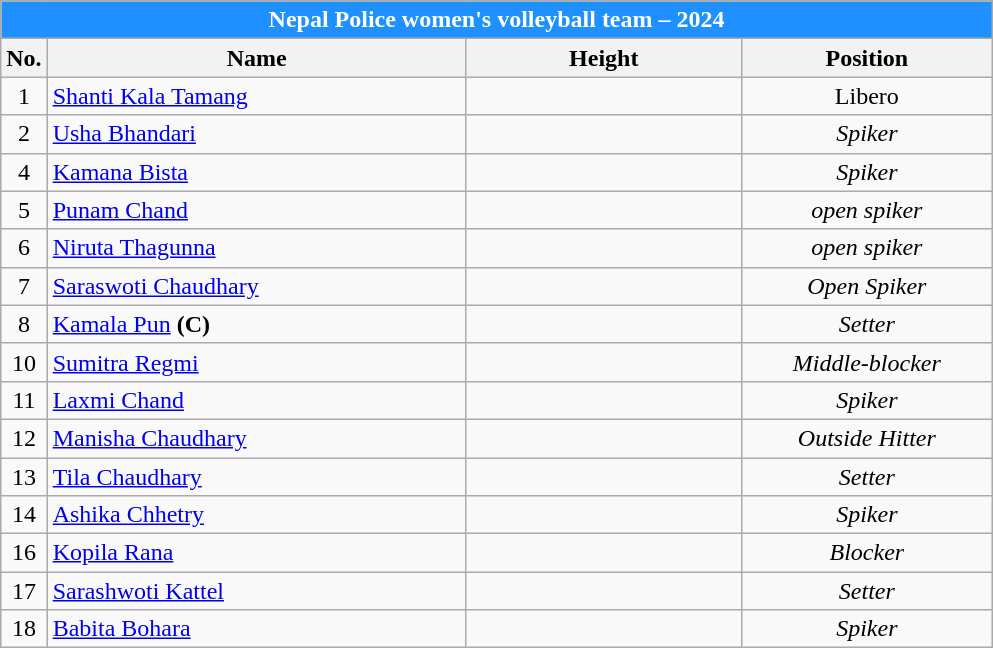<table class="wikitable collapsible" style="font-size:100%; text-align:center;">
<tr style= "background: #1E90FF; font-weight:bold;">
<td colspan="4" style="color:white">Nepal Police women's volleyball team – 2024</td>
</tr>
<tr>
<th>No.</th>
<th style="width:17em">Name</th>
<th style="width:11em">Height</th>
<th style="width:10em">Position</th>
</tr>
<tr>
<td>1</td>
<td align="left"> <a href='#'>Shanti Kala Tamang</a></td>
<td align="right"></td>
<td>Libero</td>
</tr>
<tr>
<td>2</td>
<td align="left"> <a href='#'>Usha Bhandari</a></td>
<td align="right"></td>
<td><em>Spiker</em></td>
</tr>
<tr>
<td>4</td>
<td align="left"> <a href='#'>Kamana Bista</a></td>
<td align="right"></td>
<td><em>Spiker</em></td>
</tr>
<tr>
<td>5</td>
<td align="left"> <a href='#'>Punam Chand</a></td>
<td align="right"></td>
<td><em>open spiker</em></td>
</tr>
<tr>
<td>6</td>
<td align="left"> <a href='#'>Niruta Thagunna</a></td>
<td align="right"></td>
<td><em>open spiker</em></td>
</tr>
<tr>
<td>7</td>
<td align="left"> <a href='#'>Saraswoti Chaudhary</a></td>
<td align="right"></td>
<td><em>Open Spiker</em></td>
</tr>
<tr>
<td>8</td>
<td align="left"> <a href='#'>Kamala Pun</a> <strong>(C)</strong></td>
<td align="right"></td>
<td><em>Setter</em></td>
</tr>
<tr>
<td>10</td>
<td align="left"> <a href='#'>Sumitra Regmi</a></td>
<td align="right"></td>
<td><em>Middle-blocker</em></td>
</tr>
<tr>
<td>11</td>
<td align="left"> <a href='#'>Laxmi Chand</a></td>
<td align="right"></td>
<td><em>Spiker</em></td>
</tr>
<tr>
<td>12</td>
<td align="left"> <a href='#'>Manisha Chaudhary</a></td>
<td align="right"></td>
<td><em>Outside Hitter</em></td>
</tr>
<tr>
<td>13</td>
<td align="left"> <a href='#'>Tila Chaudhary</a></td>
<td align="right"></td>
<td><em>Setter</em></td>
</tr>
<tr>
<td>14</td>
<td align="left"> <a href='#'>Ashika Chhetry</a></td>
<td align="right"></td>
<td><em>Spiker</em></td>
</tr>
<tr>
<td>16</td>
<td align="left"> <a href='#'>Kopila Rana</a></td>
<td align="right"></td>
<td><em>Blocker</em></td>
</tr>
<tr>
<td>17</td>
<td align="left"> <a href='#'>Sarashwoti Kattel</a></td>
<td align="right"></td>
<td><em>Setter</em></td>
</tr>
<tr>
<td>18</td>
<td align="left"> <a href='#'>Babita Bohara</a></td>
<td align="right"></td>
<td><em>Spiker</em></td>
</tr>
</table>
